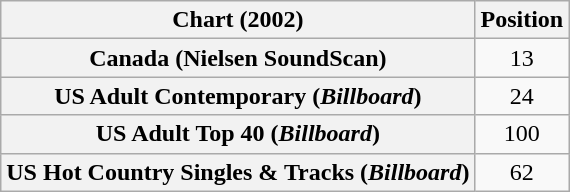<table class="wikitable sortable plainrowheaders" style="text-align:center">
<tr>
<th scope="col">Chart (2002)</th>
<th scope="col">Position</th>
</tr>
<tr>
<th scope="row">Canada (Nielsen SoundScan)</th>
<td>13</td>
</tr>
<tr>
<th scope="row">US Adult Contemporary (<em>Billboard</em>)</th>
<td>24</td>
</tr>
<tr>
<th scope="row">US Adult Top 40 (<em>Billboard</em>)</th>
<td>100</td>
</tr>
<tr>
<th scope="row">US Hot Country Singles & Tracks (<em>Billboard</em>)</th>
<td>62</td>
</tr>
</table>
